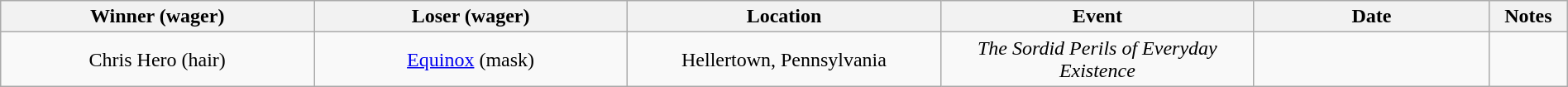<table class="wikitable sortable" width=100%  style="text-align: center">
<tr>
<th width=20% scope="col">Winner (wager)</th>
<th width=20% scope="col">Loser (wager)</th>
<th width=20% scope="col">Location</th>
<th width=20% scope="col">Event</th>
<th width=15% scope="col">Date</th>
<th width=5% scope="col" class="unsortable">Notes</th>
</tr>
<tr>
<td>Chris Hero (hair)</td>
<td><a href='#'>Equinox</a> (mask)</td>
<td>Hellertown, Pennsylvania</td>
<td><em>The Sordid Perils of Everyday Existence</em></td>
<td></td>
<td></td>
</tr>
</table>
